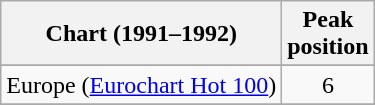<table class="wikitable sortable">
<tr>
<th>Chart (1991–1992)</th>
<th>Peak<br>position</th>
</tr>
<tr>
</tr>
<tr>
</tr>
<tr>
<td>Europe (<a href='#'>Eurochart Hot 100</a>)</td>
<td align="center">6</td>
</tr>
<tr>
</tr>
<tr>
</tr>
<tr>
</tr>
</table>
